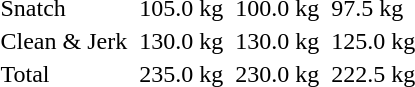<table>
<tr>
<td>Snatch</td>
<td></td>
<td>105.0 kg</td>
<td></td>
<td>100.0 kg</td>
<td></td>
<td>97.5 kg</td>
</tr>
<tr>
<td>Clean & Jerk</td>
<td></td>
<td>130.0 kg</td>
<td></td>
<td>130.0 kg</td>
<td></td>
<td>125.0 kg</td>
</tr>
<tr>
<td>Total</td>
<td></td>
<td>235.0 kg</td>
<td></td>
<td>230.0 kg</td>
<td></td>
<td>222.5 kg</td>
</tr>
</table>
